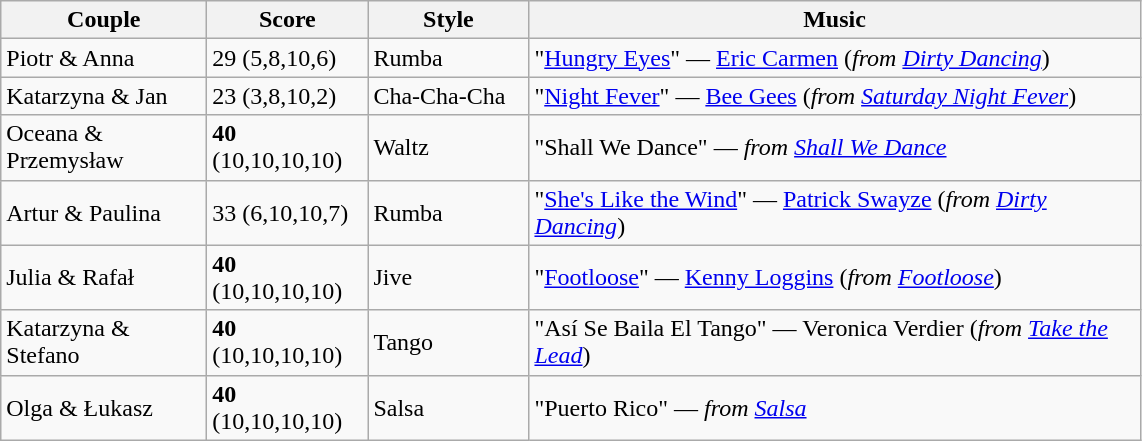<table class="wikitable">
<tr>
<th style="width:130px;">Couple</th>
<th style="width:100px;">Score</th>
<th style="width:100px;">Style</th>
<th style="width:400px;">Music</th>
</tr>
<tr>
<td>Piotr & Anna</td>
<td>29 (5,8,10,6)</td>
<td>Rumba</td>
<td>"<a href='#'>Hungry Eyes</a>" — <a href='#'>Eric Carmen</a> (<em>from <a href='#'>Dirty Dancing</a></em>)</td>
</tr>
<tr>
<td>Katarzyna & Jan</td>
<td>23 (3,8,10,2)</td>
<td>Cha-Cha-Cha</td>
<td>"<a href='#'>Night Fever</a>" — <a href='#'>Bee Gees</a> (<em>from <a href='#'>Saturday Night Fever</a></em>)</td>
</tr>
<tr>
<td>Oceana & Przemysław</td>
<td><strong>40</strong> (10,10,10,10)</td>
<td>Waltz</td>
<td>"Shall We Dance" — <em>from <a href='#'>Shall We Dance</a></em></td>
</tr>
<tr>
<td>Artur & Paulina</td>
<td>33 (6,10,10,7)</td>
<td>Rumba</td>
<td>"<a href='#'>She's Like the Wind</a>" — <a href='#'>Patrick Swayze</a> (<em>from <a href='#'>Dirty Dancing</a></em>)</td>
</tr>
<tr>
<td>Julia & Rafał</td>
<td><strong>40</strong> (10,10,10,10)</td>
<td>Jive</td>
<td>"<a href='#'>Footloose</a>" — <a href='#'>Kenny Loggins</a> (<em>from <a href='#'>Footloose</a></em>)</td>
</tr>
<tr>
<td>Katarzyna & Stefano</td>
<td><strong>40</strong> (10,10,10,10)</td>
<td>Tango</td>
<td>"Así Se Baila El Tango" — Veronica Verdier (<em>from <a href='#'>Take the Lead</a></em>)</td>
</tr>
<tr>
<td>Olga & Łukasz</td>
<td><strong>40</strong> (10,10,10,10)</td>
<td>Salsa</td>
<td>"Puerto Rico" — <em>from <a href='#'>Salsa</a></em></td>
</tr>
</table>
